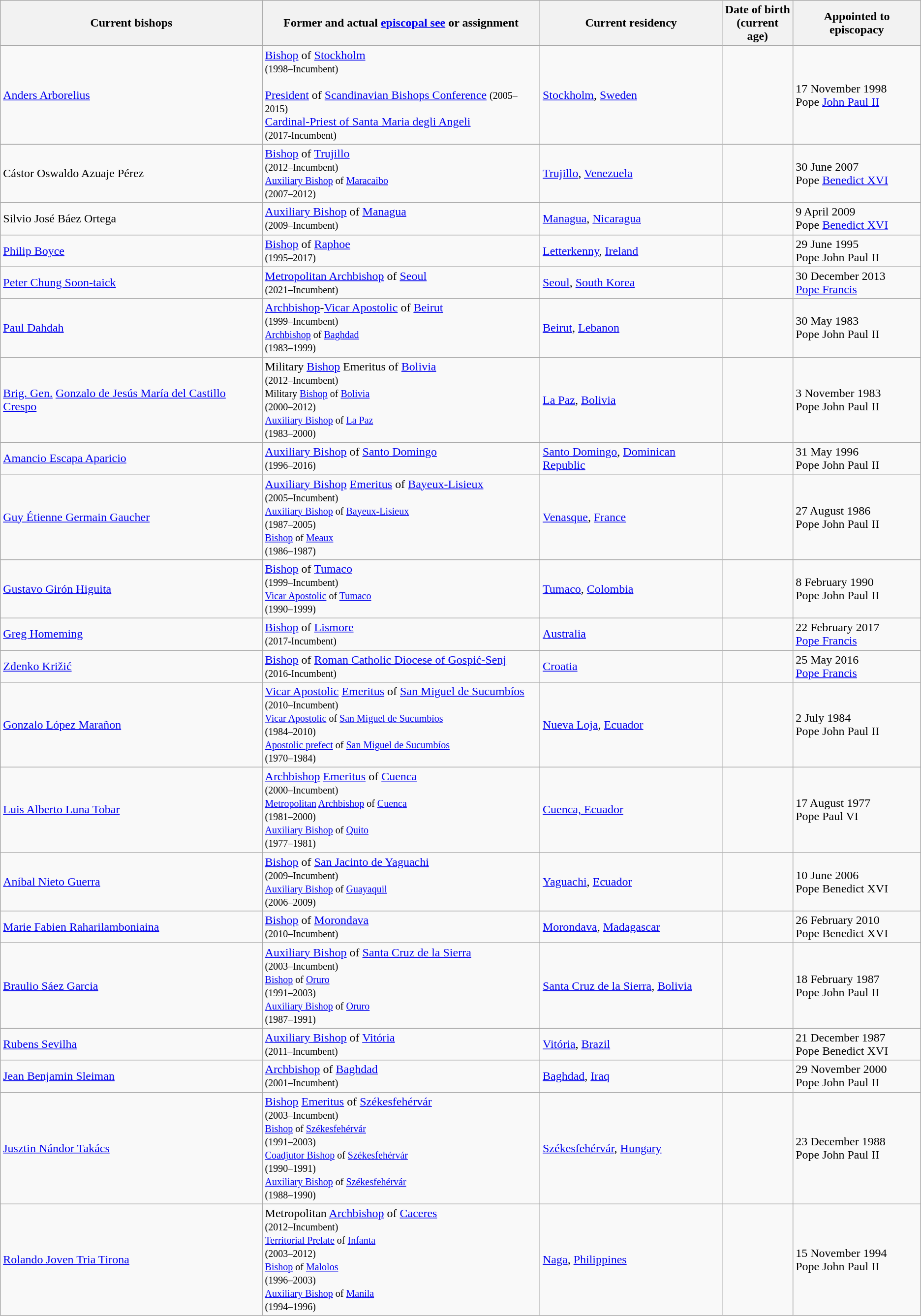<table class="wikitable">
<tr>
<th> Current bishops </th>
<th>Former and actual <a href='#'>episcopal see</a> or assignment</th>
<th>Current residency</th>
<th>Date of birth<br>(current age)</th>
<th>Appointed to episcopacy</th>
</tr>
<tr>
<td><a href='#'>Anders Arborelius</a></td>
<td> <a href='#'>Bishop</a> of <a href='#'>Stockholm</a><br><small>(1998–Incumbent)</small><br><br>     <a href='#'>President</a> of <a href='#'>Scandinavian Bishops Conference</a> <small>(2005–2015)</small><br>
<a href='#'>Cardinal-Priest of Santa Maria degli Angeli</a> <br><small>(2017-Incumbent)</small><br></td>
<td> <a href='#'>Stockholm</a>, <a href='#'>Sweden</a></td>
<td></td>
<td>17 November 1998<br>Pope <a href='#'>John Paul II</a></td>
</tr>
<tr>
<td>Cástor Oswaldo Azuaje Pérez</td>
<td> <a href='#'>Bishop</a> of <a href='#'>Trujillo</a><br><small>(2012–Incumbent) </small><br> <small><a href='#'>Auxiliary Bishop</a> of <a href='#'>Maracaibo</a><br>(2007–2012) </small></td>
<td> <a href='#'>Trujillo</a>, <a href='#'>Venezuela</a></td>
<td></td>
<td>30 June 2007<br>Pope <a href='#'>Benedict XVI</a></td>
</tr>
<tr>
<td>Silvio José Báez Ortega</td>
<td> <a href='#'>Auxiliary Bishop</a> of <a href='#'>Managua</a><br><small>(2009–Incumbent) </small></td>
<td> <a href='#'>Managua</a>, <a href='#'>Nicaragua</a></td>
<td></td>
<td>9 April 2009<br>Pope <a href='#'>Benedict XVI</a></td>
</tr>
<tr>
<td><a href='#'>Philip Boyce</a></td>
<td> <a href='#'>Bishop</a> of <a href='#'>Raphoe</a><br><small>(1995–2017) </small></td>
<td> <a href='#'>Letterkenny</a>, <a href='#'>Ireland</a></td>
<td></td>
<td>29 June 1995<br>Pope John Paul II</td>
</tr>
<tr>
<td><a href='#'>Peter Chung Soon-taick</a></td>
<td>  <a href='#'>Metropolitan Archbishop</a> of <a href='#'>Seoul</a><br><small>(2021–Incumbent) </small></td>
<td> <a href='#'>Seoul</a>, <a href='#'>South Korea</a></td>
<td></td>
<td>30 December 2013<br><a href='#'>Pope Francis</a></td>
</tr>
<tr>
<td><a href='#'>Paul Dahdah</a></td>
<td> <a href='#'>Archbishop</a>-<a href='#'>Vicar Apostolic</a> of <a href='#'>Beirut</a><br><small>(1999–Incumbent) </small><br><small> <a href='#'>Archbishop</a> of <a href='#'>Baghdad</a><br>(1983–1999)<br></small></td>
<td> <a href='#'>Beirut</a>, <a href='#'>Lebanon</a></td>
<td></td>
<td>30 May 1983<br>Pope John Paul II</td>
</tr>
<tr>
<td><a href='#'>Brig. Gen.</a> <a href='#'>Gonzalo de Jesús María del Castillo Crespo</a></td>
<td> Military <a href='#'>Bishop</a> Emeritus of <a href='#'>Bolivia</a><br><small>(2012–Incumbent) </small><br> <small>Military <a href='#'>Bishop</a> of <a href='#'>Bolivia</a><br>(2000–2012) </small><br>
 <small><a href='#'>Auxiliary Bishop</a> of <a href='#'>La Paz</a><br>(1983–2000)</small></td>
<td> <a href='#'>La Paz</a>, <a href='#'>Bolivia</a></td>
<td></td>
<td>3 November 1983<br>Pope John Paul II</td>
</tr>
<tr>
<td><a href='#'>Amancio Escapa Aparicio</a></td>
<td> <a href='#'>Auxiliary Bishop</a> of <a href='#'>Santo Domingo</a><br><small>(1996–2016) </small></td>
<td> <a href='#'>Santo Domingo</a>, <a href='#'>Dominican Republic</a></td>
<td></td>
<td>31 May 1996<br>Pope John Paul II</td>
</tr>
<tr>
<td><a href='#'>Guy Étienne Germain Gaucher</a></td>
<td> <a href='#'>Auxiliary Bishop</a> <a href='#'>Emeritus</a> of <a href='#'>Bayeux-Lisieux</a><br><small>(2005–Incumbent) </small><br> <small><a href='#'>Auxiliary Bishop</a> of <a href='#'>Bayeux-Lisieux</a><br>(1987–2005)<br>
 <a href='#'>Bishop</a> of <a href='#'>Meaux</a><br>(1986–1987)</small></td>
<td> <a href='#'>Venasque</a>, <a href='#'>France</a></td>
<td></td>
<td>27 August 1986<br>Pope John Paul II</td>
</tr>
<tr>
<td><a href='#'>Gustavo Girón Higuita</a></td>
<td> <a href='#'>Bishop</a> of <a href='#'>Tumaco</a><br><small>(1999–Incumbent) </small><br> <small><a href='#'>Vicar Apostolic</a> of <a href='#'>Tumaco</a><br>(1990–1999)</small></td>
<td> <a href='#'>Tumaco</a>, <a href='#'>Colombia</a></td>
<td></td>
<td>8 February 1990<br>Pope John Paul II</td>
</tr>
<tr>
<td><a href='#'>Greg Homeming</a></td>
<td> <a href='#'>Bishop</a> of <a href='#'>Lismore</a><br><small>(2017-Incumbent)</small></td>
<td> <a href='#'>Australia</a></td>
<td></td>
<td>22 February 2017<br><a href='#'>Pope Francis</a></td>
</tr>
<tr>
<td><a href='#'>Zdenko Križić</a></td>
<td> <a href='#'>Bishop</a> of <a href='#'>Roman Catholic Diocese of Gospić-Senj</a><br><small>(2016-Incumbent)</small></td>
<td> <a href='#'>Croatia</a></td>
<td></td>
<td>25 May 2016<br><a href='#'>Pope Francis</a></td>
</tr>
<tr>
<td><a href='#'>Gonzalo López Marañon</a></td>
<td> <a href='#'>Vicar Apostolic</a> <a href='#'>Emeritus</a> of <a href='#'>San Miguel de Sucumbíos</a><br><small>(2010–Incumbent) </small><br> <small><a href='#'>Vicar Apostolic</a> of <a href='#'>San Miguel de Sucumbíos</a><br>(1984–2010) </small><br>
 <small><a href='#'>Apostolic prefect</a> of <a href='#'>San Miguel de Sucumbíos</a><br>(1970–1984)</small></td>
<td> <a href='#'>Nueva Loja</a>, <a href='#'>Ecuador</a></td>
<td></td>
<td>2 July 1984<br>Pope John Paul II</td>
</tr>
<tr>
<td><a href='#'>Luis Alberto Luna Tobar</a></td>
<td> <a href='#'>Archbishop</a> <a href='#'>Emeritus</a> of <a href='#'>Cuenca</a><br><small>(2000–Incumbent) </small><br> <small><a href='#'>Metropolitan</a> <a href='#'>Archbishop</a> of <a href='#'>Cuenca</a><br>(1981–2000)<br>
 <a href='#'>Auxiliary Bishop</a> of <a href='#'>Quito</a><br>(1977–1981)</small></td>
<td> <a href='#'>Cuenca, Ecuador</a></td>
<td></td>
<td>17 August 1977<br>Pope Paul VI</td>
</tr>
<tr>
<td><a href='#'>Aníbal Nieto Guerra</a></td>
<td> <a href='#'>Bishop</a> of <a href='#'>San Jacinto de Yaguachi</a><br><small>(2009–Incumbent) </small><br> <small><a href='#'>Auxiliary Bishop</a> of <a href='#'>Guayaquil</a><br>(2006–2009) </small></td>
<td> <a href='#'>Yaguachi</a>, <a href='#'>Ecuador</a></td>
<td></td>
<td>10 June 2006<br>Pope Benedict XVI</td>
</tr>
<tr>
<td><a href='#'>Marie Fabien Raharilamboniaina</a></td>
<td> <a href='#'>Bishop</a> of <a href='#'>Morondava</a><br><small>(2010–Incumbent) </small></td>
<td> <a href='#'>Morondava</a>, <a href='#'>Madagascar</a></td>
<td></td>
<td>26 February 2010<br>Pope Benedict XVI</td>
</tr>
<tr>
<td><a href='#'>Braulio Sáez Garcia</a></td>
<td> <a href='#'>Auxiliary Bishop</a> of <a href='#'>Santa Cruz de la Sierra</a><br><small>(2003–Incumbent) </small><br> <small><a href='#'>Bishop</a> of <a href='#'>Oruro</a><br>(1991–2003)<br>
 <a href='#'>Auxiliary Bishop</a> of <a href='#'>Oruro</a><br>(1987–1991)</small></td>
<td> <a href='#'>Santa Cruz de la Sierra</a>, <a href='#'>Bolivia</a></td>
<td></td>
<td>18 February 1987<br>Pope John Paul II</td>
</tr>
<tr>
<td><a href='#'>Rubens Sevilha</a></td>
<td> <a href='#'>Auxiliary Bishop</a> of <a href='#'>Vitória</a><br><small>(2011–Incumbent)</small></td>
<td> <a href='#'>Vitória</a>, <a href='#'>Brazil</a></td>
<td></td>
<td>21 December 1987<br>Pope Benedict XVI</td>
</tr>
<tr>
<td><a href='#'>Jean Benjamin Sleiman</a></td>
<td> <a href='#'>Archbishop</a> of <a href='#'>Baghdad</a><br><small>(2001–Incumbent) </small></td>
<td> <a href='#'>Baghdad</a>, <a href='#'>Iraq</a></td>
<td></td>
<td>29 November 2000<br>Pope John Paul II</td>
</tr>
<tr>
<td><a href='#'>Jusztin Nándor Takács</a></td>
<td> <a href='#'>Bishop</a> <a href='#'>Emeritus</a> of <a href='#'>Székesfehérvár</a><br><small>(2003–Incumbent) </small><br> <small><a href='#'>Bishop</a> of <a href='#'>Székesfehérvár</a><br>(1991–2003)<br>
 <a href='#'>Coadjutor Bishop</a> of <a href='#'>Székesfehérvár</a><br>(1990–1991)<br>
 <a href='#'>Auxiliary Bishop</a> of <a href='#'>Székesfehérvár</a><br>(1988–1990)</small></td>
<td> <a href='#'>Székesfehérvár</a>, <a href='#'>Hungary</a></td>
<td></td>
<td>23 December 1988<br>Pope John Paul II</td>
</tr>
<tr>
<td><a href='#'>Rolando Joven Tria Tirona</a></td>
<td> Metropolitan <a href='#'>Archbishop</a> of <a href='#'>Caceres</a><br><small>(2012–Incumbent)</small><br> <small><a href='#'>Territorial Prelate</a> of <a href='#'>Infanta</a><br>(2003–2012)</small><br> <small><a href='#'>Bishop</a> of <a href='#'>Malolos</a><br>(1996–2003)<br>
 <a href='#'>Auxiliary Bishop</a> of <a href='#'>Manila</a><br>(1994–1996)</small></td>
<td> <a href='#'>Naga</a>, <a href='#'>Philippines</a></td>
<td></td>
<td>15 November 1994<br>Pope John Paul II</td>
</tr>
</table>
